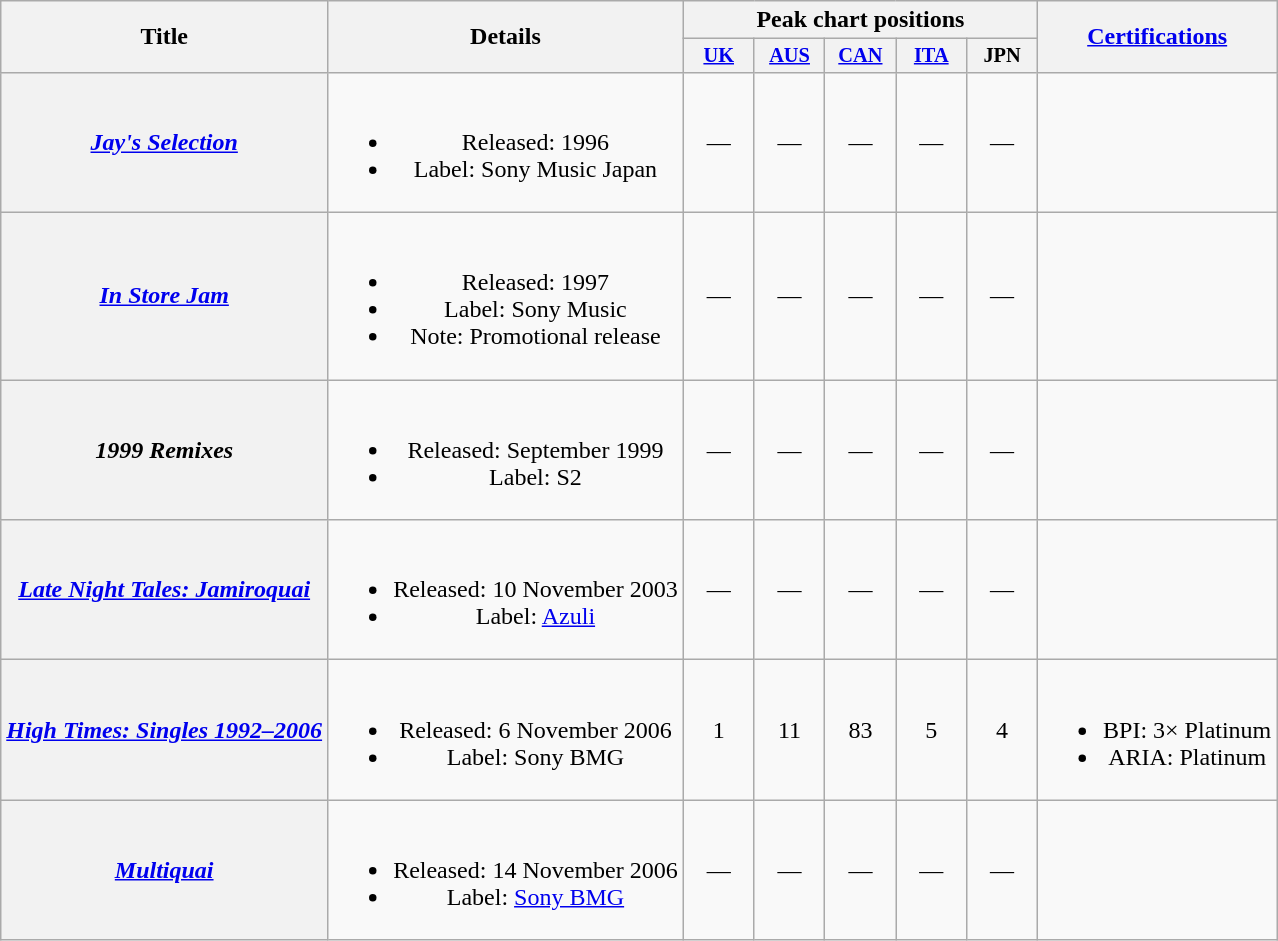<table class="wikitable plainrowheaders" style="text-align:center">
<tr>
<th rowspan="2">Title</th>
<th rowspan="2">Details</th>
<th colspan="5">Peak chart positions</th>
<th rowspan="2"><a href='#'>Certifications</a></th>
</tr>
<tr>
<th style="width:3em;font-size:85%"><a href='#'>UK</a><br></th>
<th style="width:3em;font-size:85%"><a href='#'>AUS</a><br></th>
<th style="width:3em;font-size:85%"><a href='#'>CAN</a><br></th>
<th style="width:3em;font-size:85%"><a href='#'>ITA</a><br></th>
<th style="width:3em;font-size:85%">JPN<br></th>
</tr>
<tr>
<th scope="row"><em><a href='#'>Jay's Selection</a></em></th>
<td><br><ul><li>Released: 1996</li><li>Label: Sony Music Japan</li></ul></td>
<td>—</td>
<td>—</td>
<td>—</td>
<td>—</td>
<td>—</td>
<td></td>
</tr>
<tr>
<th scope="row"><em><a href='#'>In Store Jam</a></em></th>
<td><br><ul><li>Released: 1997</li><li>Label: Sony Music</li><li>Note: Promotional release</li></ul></td>
<td>—</td>
<td>—</td>
<td>—</td>
<td>—</td>
<td>—</td>
<td></td>
</tr>
<tr>
<th scope="row"><em>1999 Remixes</em></th>
<td><br><ul><li>Released: September 1999</li><li>Label: S2</li></ul></td>
<td>—</td>
<td>—</td>
<td>—</td>
<td>—</td>
<td>—</td>
<td></td>
</tr>
<tr>
<th scope="row"><em><a href='#'>Late Night Tales: Jamiroquai</a></em></th>
<td><br><ul><li>Released: 10 November 2003</li><li>Label: <a href='#'>Azuli</a></li></ul></td>
<td>—</td>
<td>—</td>
<td>—</td>
<td>—</td>
<td>—</td>
<td></td>
</tr>
<tr>
<th scope="row"><em><a href='#'>High Times: Singles 1992–2006</a></em></th>
<td><br><ul><li>Released: 6 November 2006</li><li>Label: Sony BMG</li></ul></td>
<td>1</td>
<td>11</td>
<td>83</td>
<td>5</td>
<td>4</td>
<td><br><ul><li>BPI: 3× Platinum</li><li>ARIA: Platinum</li></ul></td>
</tr>
<tr>
<th scope="row"><em><a href='#'>Multiquai</a></em></th>
<td><br><ul><li>Released: 14 November 2006</li><li>Label: <a href='#'>Sony BMG</a></li></ul></td>
<td>—</td>
<td>—</td>
<td>—</td>
<td>—</td>
<td>—</td>
<td></td>
</tr>
</table>
